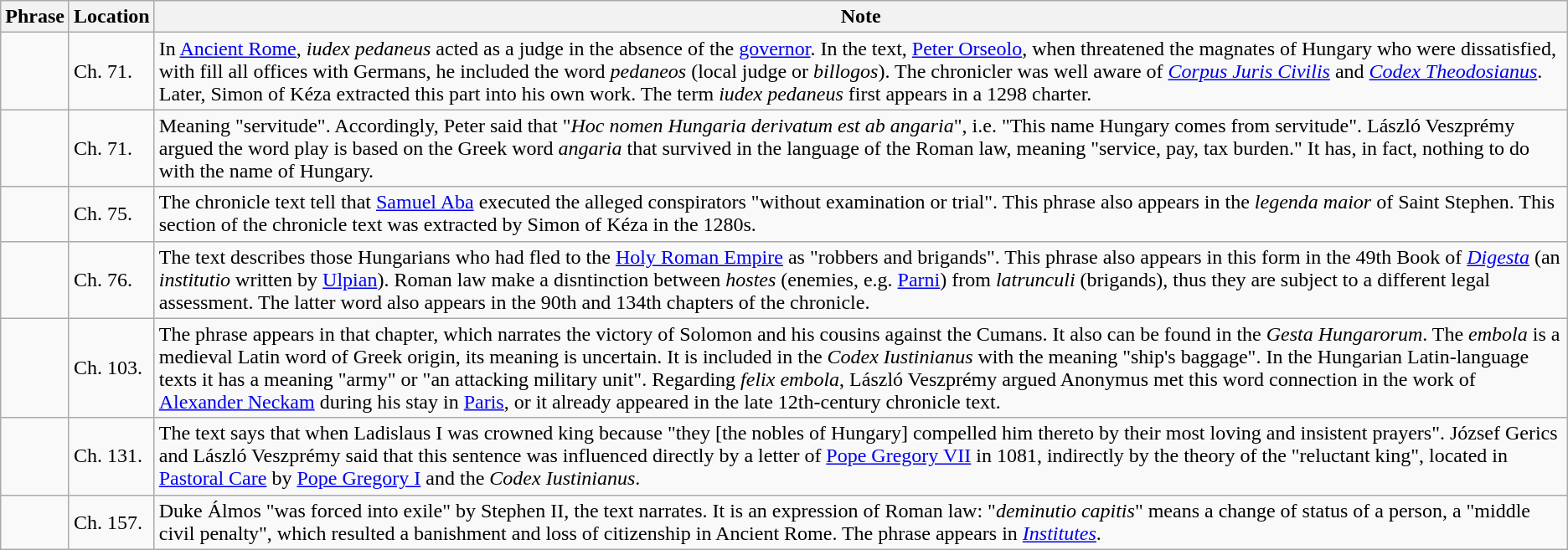<table class="wikitable">
<tr>
<th>Phrase</th>
<th>Location</th>
<th>Note</th>
</tr>
<tr>
<td></td>
<td>Ch. 71.</td>
<td>In <a href='#'>Ancient Rome</a>, <em>iudex pedaneus</em> acted as a judge in the absence of the <a href='#'>governor</a>. In the text, <a href='#'>Peter Orseolo</a>, when threatened the magnates of Hungary who were dissatisfied, with fill all offices with Germans, he included the word <em>pedaneos</em> (local judge or <em>billogos</em>). The chronicler was well aware of <em><a href='#'>Corpus Juris Civilis</a></em> and <em><a href='#'>Codex Theodosianus</a></em>. Later, Simon of Kéza extracted this part into his own work. The term <em>iudex pedaneus</em> first appears in a 1298 charter.</td>
</tr>
<tr>
<td></td>
<td>Ch. 71.</td>
<td>Meaning "servitude". Accordingly, Peter said that "<em>Hoc nomen Hungaria derivatum est ab angaria</em>", i.e. "This name Hungary comes from servitude". László Veszprémy argued the word play is based on the Greek word <em>angaria</em> that survived in the language of the Roman law, meaning "service, pay, tax burden." It has, in fact, nothing to do with the name of Hungary.</td>
</tr>
<tr>
<td></td>
<td>Ch. 75.</td>
<td>The chronicle text tell that <a href='#'>Samuel Aba</a> executed the alleged conspirators "without examination or trial". This phrase also appears in the <em>legenda maior</em> of Saint Stephen. This section of the chronicle text was extracted by Simon of Kéza in the 1280s.</td>
</tr>
<tr>
<td></td>
<td>Ch. 76.</td>
<td>The text describes those Hungarians who had fled to the <a href='#'>Holy Roman Empire</a> as "robbers and brigands". This phrase also appears in this form in the 49th Book of <em><a href='#'>Digesta</a></em> (an <em>institutio</em> written by <a href='#'>Ulpian</a>). Roman law make a disntinction between <em>hostes</em> (enemies, e.g. <a href='#'>Parni</a>) from <em>latrunculi</em> (brigands), thus they are subject to a different legal assessment. The latter word also appears in the 90th and 134th chapters of the chronicle.</td>
</tr>
<tr>
<td></td>
<td>Ch. 103.</td>
<td>The phrase appears in that chapter, which narrates the victory of Solomon and his cousins against the Cumans. It also can be found in the <em>Gesta Hungarorum</em>. The <em>embola</em> is a medieval Latin word of Greek origin, its meaning is uncertain. It is included in the <em>Codex Iustinianus</em> with the meaning "ship's baggage". In the Hungarian Latin-language texts it has a meaning "army" or "an attacking military unit". Regarding <em>felix embola</em>, László Veszprémy argued Anonymus met this word connection in the work of <a href='#'>Alexander Neckam</a> during his stay in <a href='#'>Paris</a>, or it already appeared in the late 12th-century chronicle text.</td>
</tr>
<tr>
<td><br></td>
<td>Ch. 131.</td>
<td>The text says that when Ladislaus I was crowned king because "they [the nobles of Hungary] compelled him thereto by their most loving and insistent prayers". József Gerics and László Veszprémy said that this sentence was influenced directly by a letter of <a href='#'>Pope Gregory VII</a> in 1081, indirectly by the theory of the "reluctant king", located in <a href='#'>Pastoral Care</a> by <a href='#'>Pope Gregory I</a> and the <em>Codex Iustinianus</em>.</td>
</tr>
<tr>
<td></td>
<td>Ch. 157.</td>
<td>Duke Álmos "was forced into exile" by Stephen II, the text narrates. It is an expression of Roman law: "<em>deminutio capitis</em>" means a change of status of a person, a "middle civil penalty", which resulted a banishment and loss of citizenship in Ancient Rome. The phrase appears in <em><a href='#'>Institutes</a></em>.</td>
</tr>
</table>
